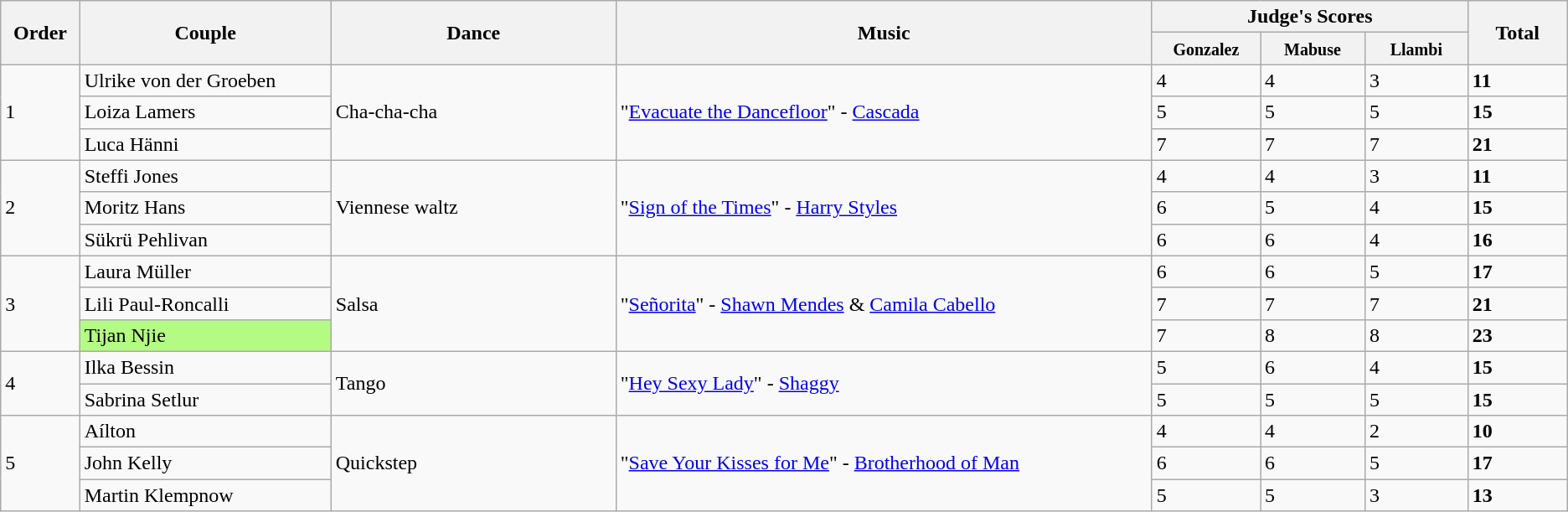<table class="wikitable sortable center">
<tr>
<th rowspan="2" style="width: 4em">Order</th>
<th rowspan="2" style="width: 17em">Couple</th>
<th rowspan="2" style="width: 20em">Dance</th>
<th rowspan="2" style="width: 40em">Music</th>
<th colspan="3">Judge's Scores</th>
<th rowspan="2" style="width: 6em">Total</th>
</tr>
<tr>
<th style="width: 6em"><small>Gonzalez</small></th>
<th style="width: 6em"><small>Mabuse</small></th>
<th style="width: 6em"><small>Llambi</small></th>
</tr>
<tr>
<td rowspan=3>1</td>
<td>Ulrike von der Groeben</td>
<td rowspan=3>Cha-cha-cha</td>
<td rowspan=3>"<a href='#'>Evacuate the Dancefloor</a>" - <a href='#'>Cascada</a></td>
<td>4</td>
<td>4</td>
<td>3</td>
<td><strong>11</strong></td>
</tr>
<tr>
<td>Loiza Lamers</td>
<td>5</td>
<td>5</td>
<td>5</td>
<td><strong>15</strong></td>
</tr>
<tr>
<td>Luca Hänni</td>
<td>7</td>
<td>7</td>
<td>7</td>
<td><strong>21</strong></td>
</tr>
<tr>
<td rowspan=3>2</td>
<td>Steffi Jones</td>
<td rowspan=3>Viennese waltz</td>
<td rowspan=3>"<a href='#'>Sign of the Times</a>" - <a href='#'>Harry Styles</a></td>
<td>4</td>
<td>4</td>
<td>3</td>
<td><strong>11</strong></td>
</tr>
<tr>
<td>Moritz Hans</td>
<td>6</td>
<td>5</td>
<td>4</td>
<td><strong>15</strong></td>
</tr>
<tr>
<td>Sükrü Pehlivan</td>
<td>6</td>
<td>6</td>
<td>4</td>
<td><strong>16</strong></td>
</tr>
<tr>
<td rowspan=3>3</td>
<td>Laura Müller</td>
<td rowspan=3>Salsa</td>
<td rowspan=3>"<a href='#'>Señorita</a>" - <a href='#'>Shawn Mendes</a> & <a href='#'>Camila Cabello</a></td>
<td>6</td>
<td>6</td>
<td>5</td>
<td><strong>17</strong></td>
</tr>
<tr>
<td>Lili Paul-Roncalli</td>
<td>7</td>
<td>7</td>
<td>7</td>
<td><strong>21</strong></td>
</tr>
<tr>
<td bgcolor=#B4FB84>Tijan Njie</td>
<td>7</td>
<td>8</td>
<td>8</td>
<td><strong>23</strong></td>
</tr>
<tr>
<td rowspan=2>4</td>
<td>Ilka Bessin</td>
<td rowspan=2>Tango</td>
<td rowspan=2>"<a href='#'>Hey Sexy Lady</a>" - <a href='#'>Shaggy</a></td>
<td>5</td>
<td>6</td>
<td>4</td>
<td><strong>15</strong></td>
</tr>
<tr>
<td>Sabrina Setlur</td>
<td>5</td>
<td>5</td>
<td>5</td>
<td><strong>15</strong></td>
</tr>
<tr>
<td rowspan=3>5</td>
<td>Aílton</td>
<td rowspan=3>Quickstep</td>
<td rowspan=3>"<a href='#'>Save Your Kisses for Me</a>" - <a href='#'>Brotherhood of Man</a></td>
<td>4</td>
<td>4</td>
<td>2</td>
<td><strong>10</strong></td>
</tr>
<tr>
<td>John Kelly</td>
<td>6</td>
<td>6</td>
<td>5</td>
<td><strong>17</strong></td>
</tr>
<tr>
<td>Martin Klempnow</td>
<td>5</td>
<td>5</td>
<td>3</td>
<td><strong>13</strong></td>
</tr>
</table>
